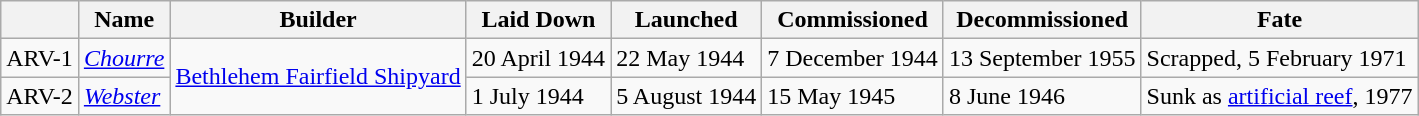<table class="wikitable">
<tr>
<th></th>
<th>Name</th>
<th>Builder</th>
<th>Laid Down</th>
<th>Launched</th>
<th>Commissioned</th>
<th>Decommissioned</th>
<th>Fate</th>
</tr>
<tr>
<td>ARV-1</td>
<td><em><a href='#'>Chourre</a></em></td>
<td rowspan="2" align="center"><a href='#'>Bethlehem Fairfield Shipyard</a></td>
<td>20 April 1944</td>
<td>22 May 1944</td>
<td>7 December 1944</td>
<td>13 September 1955</td>
<td>Scrapped, 5 February 1971</td>
</tr>
<tr>
<td>ARV-2</td>
<td><em><a href='#'>Webster</a></em></td>
<td>1 July 1944</td>
<td>5 August 1944</td>
<td>15 May 1945</td>
<td>8 June 1946</td>
<td>Sunk as <a href='#'>artificial reef</a>, 1977</td>
</tr>
</table>
